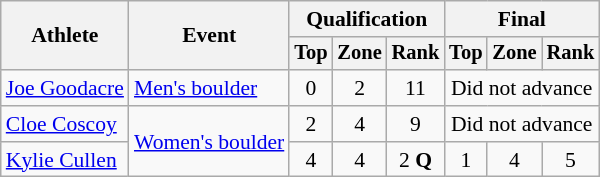<table class=wikitable style=font-size:90%;text-align:center>
<tr>
<th rowspan=2>Athlete</th>
<th rowspan=2>Event</th>
<th colspan=3>Qualification</th>
<th colspan=3>Final</th>
</tr>
<tr style=font-size:95%>
<th>Top</th>
<th>Zone</th>
<th>Rank</th>
<th>Top</th>
<th>Zone</th>
<th>Rank</th>
</tr>
<tr>
<td align=left><a href='#'>Joe Goodacre</a></td>
<td align=left><a href='#'>Men's boulder</a></td>
<td>0</td>
<td>2</td>
<td>11</td>
<td colspan=3>Did not advance</td>
</tr>
<tr>
<td align=left><a href='#'>Cloe Coscoy</a></td>
<td align=left rowspan=2><a href='#'>Women's boulder</a></td>
<td>2</td>
<td>4</td>
<td>9</td>
<td colspan=3>Did not advance</td>
</tr>
<tr>
<td align=left><a href='#'>Kylie Cullen</a></td>
<td>4</td>
<td>4</td>
<td>2 <strong>Q</strong></td>
<td>1</td>
<td>4</td>
<td>5</td>
</tr>
</table>
